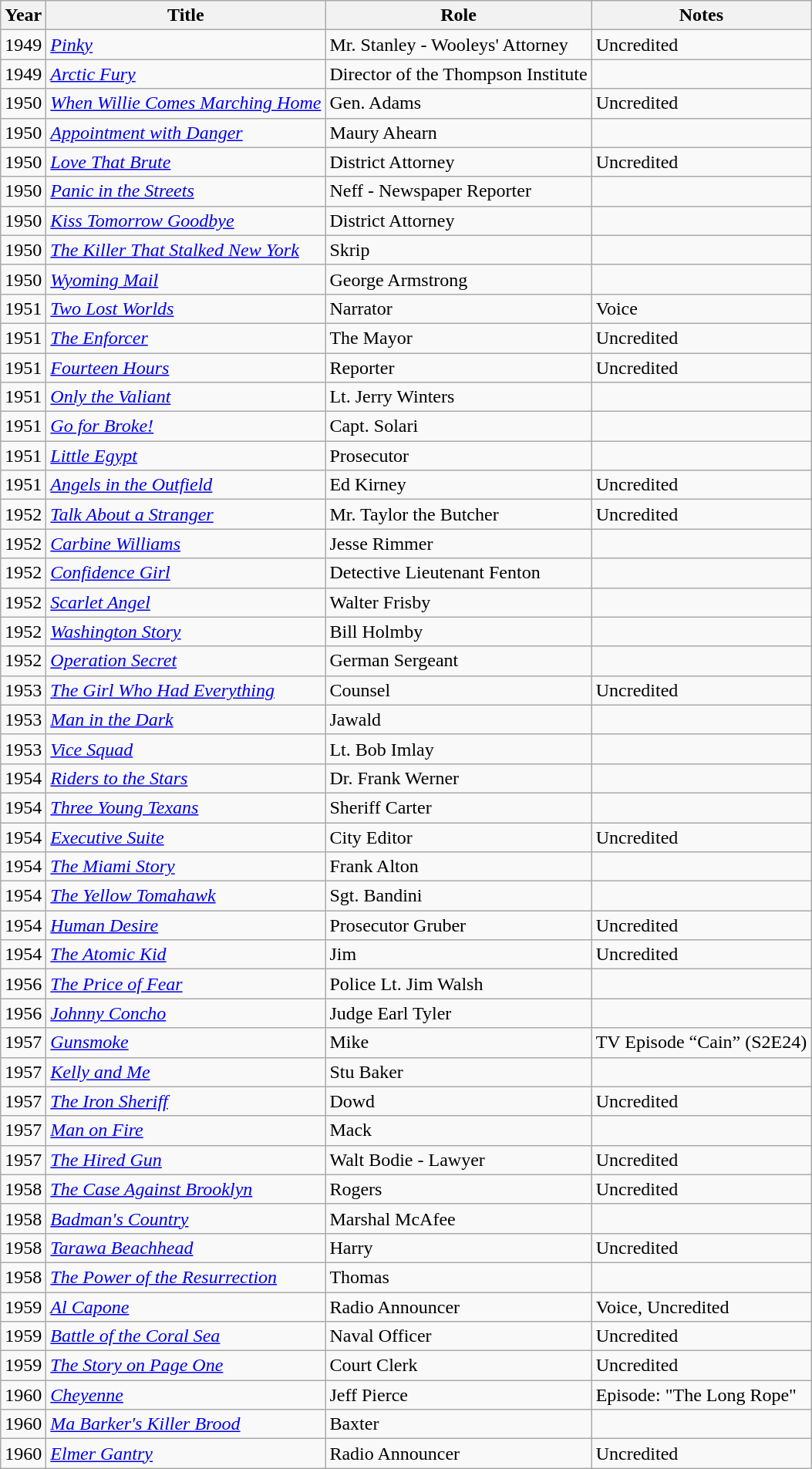<table class="wikitable">
<tr>
<th>Year</th>
<th>Title</th>
<th>Role</th>
<th>Notes</th>
</tr>
<tr>
<td>1949</td>
<td><em><a href='#'>Pinky</a></em></td>
<td>Mr. Stanley - Wooleys' Attorney</td>
<td>Uncredited</td>
</tr>
<tr>
<td>1949</td>
<td><em><a href='#'>Arctic Fury</a></em></td>
<td>Director of the Thompson Institute</td>
<td></td>
</tr>
<tr>
<td>1950</td>
<td><em><a href='#'>When Willie Comes Marching Home</a></em></td>
<td>Gen. Adams</td>
<td>Uncredited</td>
</tr>
<tr>
<td>1950</td>
<td><em><a href='#'>Appointment with Danger</a></em></td>
<td>Maury Ahearn</td>
<td></td>
</tr>
<tr>
<td>1950</td>
<td><em><a href='#'>Love That Brute</a></em></td>
<td>District Attorney</td>
<td>Uncredited</td>
</tr>
<tr>
<td>1950</td>
<td><em><a href='#'>Panic in the Streets</a></em></td>
<td>Neff - Newspaper Reporter</td>
<td></td>
</tr>
<tr>
<td>1950</td>
<td><em><a href='#'>Kiss Tomorrow Goodbye</a></em></td>
<td>District Attorney</td>
<td></td>
</tr>
<tr>
<td>1950</td>
<td><em><a href='#'>The Killer That Stalked New York</a></em></td>
<td>Skrip</td>
<td></td>
</tr>
<tr>
<td>1950</td>
<td><em><a href='#'>Wyoming Mail</a></em></td>
<td>George Armstrong</td>
<td></td>
</tr>
<tr>
<td>1951</td>
<td><em><a href='#'>Two Lost Worlds</a></em></td>
<td>Narrator</td>
<td>Voice</td>
</tr>
<tr>
<td>1951</td>
<td><em><a href='#'>The Enforcer</a></em></td>
<td>The Mayor</td>
<td>Uncredited</td>
</tr>
<tr>
<td>1951</td>
<td><em><a href='#'>Fourteen Hours</a></em></td>
<td>Reporter</td>
<td>Uncredited</td>
</tr>
<tr>
<td>1951</td>
<td><em><a href='#'>Only the Valiant</a></em></td>
<td>Lt. Jerry Winters</td>
<td></td>
</tr>
<tr>
<td>1951</td>
<td><em><a href='#'>Go for Broke!</a></em></td>
<td>Capt. Solari</td>
<td></td>
</tr>
<tr>
<td>1951</td>
<td><em><a href='#'>Little Egypt</a></em></td>
<td>Prosecutor</td>
<td></td>
</tr>
<tr>
<td>1951</td>
<td><em><a href='#'>Angels in the Outfield</a></em></td>
<td>Ed Kirney</td>
<td>Uncredited</td>
</tr>
<tr>
<td>1952</td>
<td><em><a href='#'>Talk About a Stranger</a></em></td>
<td>Mr. Taylor the Butcher</td>
<td>Uncredited</td>
</tr>
<tr>
<td>1952</td>
<td><em><a href='#'>Carbine Williams</a></em></td>
<td>Jesse Rimmer</td>
<td></td>
</tr>
<tr>
<td>1952</td>
<td><em><a href='#'>Confidence Girl</a></em></td>
<td>Detective Lieutenant Fenton</td>
<td></td>
</tr>
<tr>
<td>1952</td>
<td><em><a href='#'>Scarlet Angel</a></em></td>
<td>Walter Frisby</td>
<td></td>
</tr>
<tr>
<td>1952</td>
<td><em><a href='#'>Washington Story</a></em></td>
<td>Bill Holmby</td>
<td></td>
</tr>
<tr>
<td>1952</td>
<td><em><a href='#'>Operation Secret</a></em></td>
<td>German Sergeant</td>
<td></td>
</tr>
<tr>
<td>1953</td>
<td><em><a href='#'>The Girl Who Had Everything</a></em></td>
<td>Counsel</td>
<td>Uncredited</td>
</tr>
<tr>
<td>1953</td>
<td><em><a href='#'>Man in the Dark</a></em></td>
<td>Jawald</td>
<td></td>
</tr>
<tr>
<td>1953</td>
<td><em><a href='#'>Vice Squad</a></em></td>
<td>Lt. Bob Imlay</td>
<td></td>
</tr>
<tr>
<td>1954</td>
<td><em><a href='#'>Riders to the Stars</a></em></td>
<td>Dr. Frank Werner</td>
<td></td>
</tr>
<tr>
<td>1954</td>
<td><em><a href='#'>Three Young Texans</a></em></td>
<td>Sheriff Carter</td>
<td></td>
</tr>
<tr>
<td>1954</td>
<td><em><a href='#'>Executive Suite</a></em></td>
<td>City Editor</td>
<td>Uncredited</td>
</tr>
<tr>
<td>1954</td>
<td><em><a href='#'>The Miami Story</a></em></td>
<td>Frank Alton</td>
<td></td>
</tr>
<tr>
<td>1954</td>
<td><em><a href='#'>The Yellow Tomahawk</a></em></td>
<td>Sgt. Bandini</td>
<td></td>
</tr>
<tr>
<td>1954</td>
<td><em><a href='#'>Human Desire</a></em></td>
<td>Prosecutor Gruber</td>
<td>Uncredited</td>
</tr>
<tr>
<td>1954</td>
<td><em><a href='#'>The Atomic Kid</a></em></td>
<td>Jim</td>
<td>Uncredited</td>
</tr>
<tr>
<td>1956</td>
<td><em><a href='#'>The Price of Fear</a></em></td>
<td>Police Lt. Jim Walsh</td>
<td></td>
</tr>
<tr>
<td>1956</td>
<td><em><a href='#'>Johnny Concho</a></em></td>
<td>Judge Earl Tyler</td>
<td></td>
</tr>
<tr>
<td>1957</td>
<td><em><a href='#'>Gunsmoke</a></em></td>
<td>Mike</td>
<td>TV Episode “Cain” (S2E24)</td>
</tr>
<tr>
<td>1957</td>
<td><em><a href='#'>Kelly and Me</a></em></td>
<td>Stu Baker</td>
<td></td>
</tr>
<tr>
<td>1957</td>
<td><em><a href='#'>The Iron Sheriff</a></em></td>
<td>Dowd</td>
<td>Uncredited</td>
</tr>
<tr>
<td>1957</td>
<td><em><a href='#'>Man on Fire</a></em></td>
<td>Mack</td>
<td></td>
</tr>
<tr>
<td>1957</td>
<td><em><a href='#'>The Hired Gun</a></em></td>
<td>Walt Bodie - Lawyer</td>
<td>Uncredited</td>
</tr>
<tr>
<td>1958</td>
<td><em><a href='#'>The Case Against Brooklyn</a></em></td>
<td>Rogers</td>
<td>Uncredited</td>
</tr>
<tr>
<td>1958</td>
<td><em><a href='#'>Badman's Country</a></em></td>
<td>Marshal McAfee</td>
<td></td>
</tr>
<tr>
<td>1958</td>
<td><em><a href='#'>Tarawa Beachhead</a></em></td>
<td>Harry</td>
<td>Uncredited</td>
</tr>
<tr>
<td>1958</td>
<td><em><a href='#'>The Power of the Resurrection</a></em></td>
<td>Thomas</td>
<td></td>
</tr>
<tr>
<td>1959</td>
<td><em><a href='#'>Al Capone</a></em></td>
<td>Radio Announcer</td>
<td>Voice, Uncredited</td>
</tr>
<tr>
<td>1959</td>
<td><em><a href='#'>Battle of the Coral Sea</a></em></td>
<td>Naval Officer</td>
<td>Uncredited</td>
</tr>
<tr>
<td>1959</td>
<td><em><a href='#'>The Story on Page One</a></em></td>
<td>Court Clerk</td>
<td>Uncredited</td>
</tr>
<tr>
<td>1960</td>
<td><em><a href='#'>Cheyenne</a></em></td>
<td>Jeff Pierce</td>
<td>Episode: "The Long Rope"</td>
</tr>
<tr>
<td>1960</td>
<td><em><a href='#'>Ma Barker's Killer Brood</a></em></td>
<td>Baxter</td>
<td></td>
</tr>
<tr>
<td>1960</td>
<td><em><a href='#'>Elmer Gantry</a></em></td>
<td>Radio Announcer</td>
<td>Uncredited</td>
</tr>
</table>
